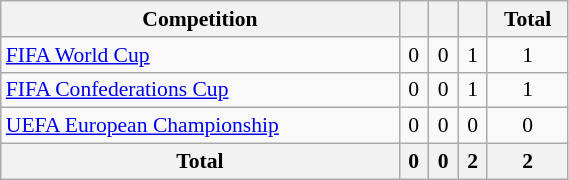<table class="wikitable" style="width:30%; font-size:90%; text-align:center;">
<tr>
<th>Competition</th>
<th></th>
<th></th>
<th></th>
<th>Total</th>
</tr>
<tr>
<td align=left><a href='#'>FIFA World Cup</a></td>
<td>0</td>
<td>0</td>
<td>1</td>
<td>1</td>
</tr>
<tr>
<td align="left"><a href='#'>FIFA Confederations Cup</a></td>
<td>0</td>
<td>0</td>
<td>1</td>
<td>1</td>
</tr>
<tr>
<td align="left"><a href='#'>UEFA European Championship</a></td>
<td>0</td>
<td>0</td>
<td>0</td>
<td>0</td>
</tr>
<tr>
<th>Total</th>
<th>0</th>
<th>0</th>
<th>2</th>
<th>2</th>
</tr>
</table>
